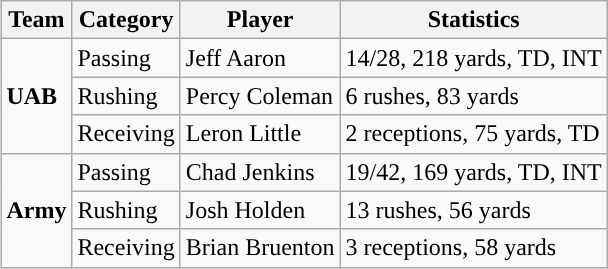<table class="wikitable" style="float: right;">
<tr>
<th>Team</th>
<th>Category</th>
<th>Player</th>
<th>Statistics</th>
</tr>
<tr>
<td rowspan=3><strong>UAB</strong></td>
<td>Passing</td>
<td>Jeff Aaron</td>
<td>14/28, 218 yards, TD, INT</td>
</tr>
<tr>
<td>Rushing</td>
<td>Percy Coleman</td>
<td>6 rushes, 83 yards</td>
</tr>
<tr>
<td>Receiving</td>
<td>Leron Little</td>
<td>2 receptions, 75 yards, TD</td>
</tr>
<tr>
<td rowspan=3><strong>Army</strong></td>
<td>Passing</td>
<td>Chad Jenkins</td>
<td>19/42, 169 yards, TD, INT</td>
</tr>
<tr>
<td>Rushing</td>
<td>Josh Holden</td>
<td>13 rushes, 56 yards</td>
</tr>
<tr>
<td>Receiving</td>
<td>Brian Bruenton</td>
<td>3 receptions, 58 yards</td>
</tr>
</table>
